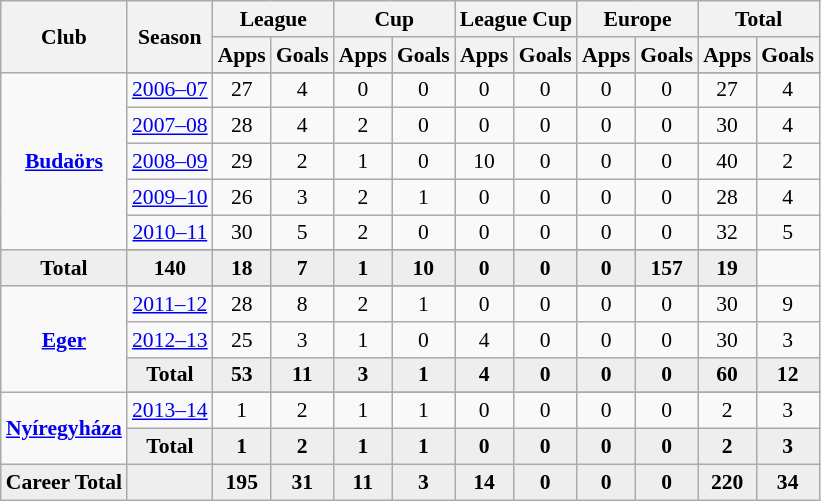<table class="wikitable" style="font-size:90%; text-align: center;">
<tr>
<th rowspan="2">Club</th>
<th rowspan="2">Season</th>
<th colspan="2">League</th>
<th colspan="2">Cup</th>
<th colspan="2">League Cup</th>
<th colspan="2">Europe</th>
<th colspan="2">Total</th>
</tr>
<tr>
<th>Apps</th>
<th>Goals</th>
<th>Apps</th>
<th>Goals</th>
<th>Apps</th>
<th>Goals</th>
<th>Apps</th>
<th>Goals</th>
<th>Apps</th>
<th>Goals</th>
</tr>
<tr ||-||-||-|->
<td rowspan="7" valign="center"><strong><a href='#'>Budaörs</a></strong></td>
</tr>
<tr>
<td><a href='#'>2006–07</a></td>
<td>27</td>
<td>4</td>
<td>0</td>
<td>0</td>
<td>0</td>
<td>0</td>
<td>0</td>
<td>0</td>
<td>27</td>
<td>4</td>
</tr>
<tr>
<td><a href='#'>2007–08</a></td>
<td>28</td>
<td>4</td>
<td>2</td>
<td>0</td>
<td>0</td>
<td>0</td>
<td>0</td>
<td>0</td>
<td>30</td>
<td>4</td>
</tr>
<tr>
<td><a href='#'>2008–09</a></td>
<td>29</td>
<td>2</td>
<td>1</td>
<td>0</td>
<td>10</td>
<td>0</td>
<td>0</td>
<td>0</td>
<td>40</td>
<td>2</td>
</tr>
<tr>
<td><a href='#'>2009–10</a></td>
<td>26</td>
<td>3</td>
<td>2</td>
<td>1</td>
<td>0</td>
<td>0</td>
<td>0</td>
<td>0</td>
<td>28</td>
<td>4</td>
</tr>
<tr>
<td><a href='#'>2010–11</a></td>
<td>30</td>
<td>5</td>
<td>2</td>
<td>0</td>
<td>0</td>
<td>0</td>
<td>0</td>
<td>0</td>
<td>32</td>
<td>5</td>
</tr>
<tr>
</tr>
<tr style="font-weight:bold; background-color:#eeeeee;">
<td>Total</td>
<td>140</td>
<td>18</td>
<td>7</td>
<td>1</td>
<td>10</td>
<td>0</td>
<td>0</td>
<td>0</td>
<td>157</td>
<td>19</td>
</tr>
<tr>
<td rowspan="4" valign="center"><strong><a href='#'>Eger</a></strong></td>
</tr>
<tr>
<td><a href='#'>2011–12</a></td>
<td>28</td>
<td>8</td>
<td>2</td>
<td>1</td>
<td>0</td>
<td>0</td>
<td>0</td>
<td>0</td>
<td>30</td>
<td>9</td>
</tr>
<tr>
<td><a href='#'>2012–13</a></td>
<td>25</td>
<td>3</td>
<td>1</td>
<td>0</td>
<td>4</td>
<td>0</td>
<td>0</td>
<td>0</td>
<td>30</td>
<td>3</td>
</tr>
<tr style="font-weight:bold; background-color:#eeeeee;">
<td>Total</td>
<td>53</td>
<td>11</td>
<td>3</td>
<td>1</td>
<td>4</td>
<td>0</td>
<td>0</td>
<td>0</td>
<td>60</td>
<td>12</td>
</tr>
<tr>
<td rowspan="3" valign="center"><strong><a href='#'>Nyíregyháza</a></strong></td>
</tr>
<tr>
<td><a href='#'>2013–14</a></td>
<td>1</td>
<td>2</td>
<td>1</td>
<td>1</td>
<td>0</td>
<td>0</td>
<td>0</td>
<td>0</td>
<td>2</td>
<td>3</td>
</tr>
<tr style="font-weight:bold; background-color:#eeeeee;">
<td>Total</td>
<td>1</td>
<td>2</td>
<td>1</td>
<td>1</td>
<td>0</td>
<td>0</td>
<td>0</td>
<td>0</td>
<td>2</td>
<td>3</td>
</tr>
<tr style="font-weight:bold; background-color:#eeeeee;">
<td rowspan="2" valign="top"><strong>Career Total</strong></td>
<td></td>
<td><strong>195</strong></td>
<td><strong>31</strong></td>
<td><strong>11</strong></td>
<td><strong>3</strong></td>
<td><strong>14</strong></td>
<td><strong>0</strong></td>
<td><strong>0</strong></td>
<td><strong>0</strong></td>
<td><strong>220</strong></td>
<td><strong>34</strong></td>
</tr>
</table>
